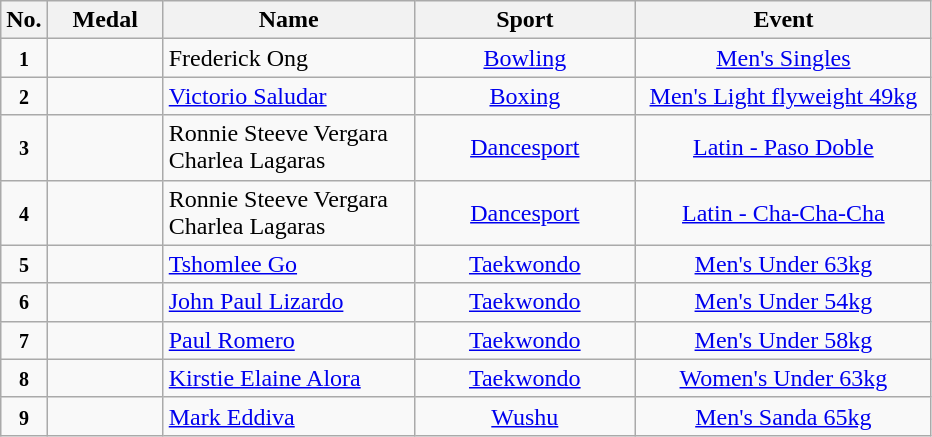<table class="wikitable" style="font-size:100%; text-align:center;">
<tr>
<th width="10">No.</th>
<th width="70">Medal</th>
<th width="160">Name</th>
<th width="140">Sport</th>
<th width="190">Event</th>
</tr>
<tr>
<td><small><strong>1</strong></small></td>
<td></td>
<td align=left>Frederick Ong</td>
<td> <a href='#'>Bowling</a></td>
<td><a href='#'>Men's Singles</a></td>
</tr>
<tr>
<td><small><strong>2</strong></small></td>
<td></td>
<td align=left><a href='#'>Victorio Saludar</a></td>
<td> <a href='#'>Boxing</a></td>
<td><a href='#'>Men's Light flyweight 49kg</a></td>
</tr>
<tr>
<td><small><strong>3</strong></small></td>
<td></td>
<td align=left>Ronnie Steeve Vergara<br>Charlea Lagaras</td>
<td> <a href='#'>Dancesport</a></td>
<td><a href='#'>Latin - Paso Doble</a></td>
</tr>
<tr>
<td><small><strong>4</strong></small></td>
<td></td>
<td align=left>Ronnie Steeve Vergara<br>Charlea Lagaras</td>
<td> <a href='#'>Dancesport</a></td>
<td><a href='#'>Latin - Cha-Cha-Cha</a></td>
</tr>
<tr>
<td><small><strong>5</strong></small></td>
<td></td>
<td align=left><a href='#'>Tshomlee Go</a></td>
<td> <a href='#'>Taekwondo</a></td>
<td><a href='#'>Men's Under 63kg</a></td>
</tr>
<tr>
<td><small><strong>6</strong></small></td>
<td></td>
<td align=left><a href='#'>John Paul Lizardo</a></td>
<td> <a href='#'>Taekwondo</a></td>
<td><a href='#'>Men's Under 54kg</a></td>
</tr>
<tr>
<td><small><strong>7</strong></small></td>
<td></td>
<td align=left><a href='#'>Paul Romero</a></td>
<td> <a href='#'>Taekwondo</a></td>
<td><a href='#'>Men's Under 58kg</a></td>
</tr>
<tr>
<td><small><strong>8</strong></small></td>
<td></td>
<td align=left><a href='#'>Kirstie Elaine Alora</a></td>
<td> <a href='#'>Taekwondo</a></td>
<td><a href='#'>Women's Under 63kg</a></td>
</tr>
<tr>
<td><small><strong>9</strong></small></td>
<td></td>
<td align=left><a href='#'>Mark Eddiva</a></td>
<td> <a href='#'>Wushu</a></td>
<td><a href='#'>Men's Sanda 65kg</a></td>
</tr>
</table>
